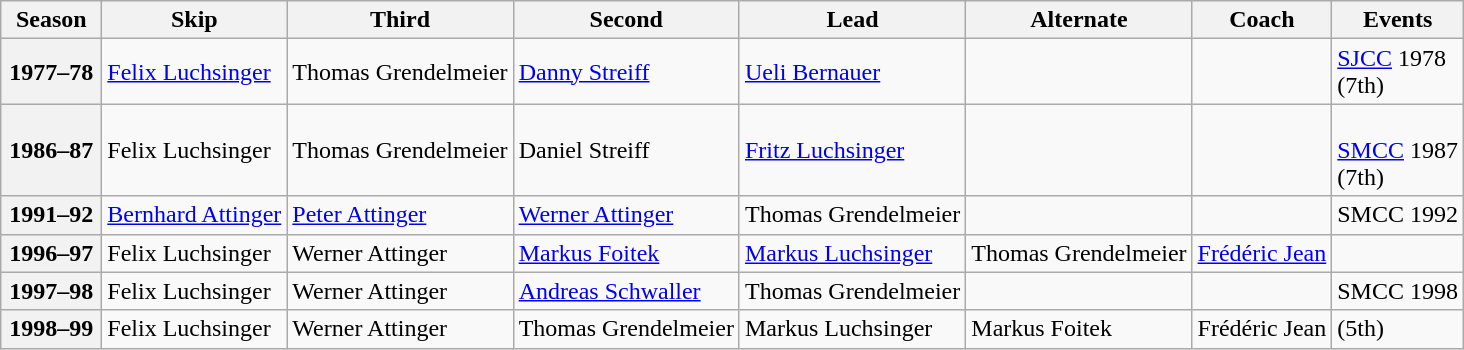<table class="wikitable">
<tr>
<th scope="col" width=60>Season</th>
<th scope="col">Skip</th>
<th scope="col">Third</th>
<th scope="col">Second</th>
<th scope="col">Lead</th>
<th scope="col">Alternate</th>
<th scope="col">Coach</th>
<th scope="col">Events</th>
</tr>
<tr>
<th scope="row">1977–78</th>
<td><a href='#'>Felix Luchsinger</a></td>
<td>Thomas Grendelmeier</td>
<td><a href='#'>Danny Streiff</a></td>
<td><a href='#'>Ueli Bernauer</a></td>
<td></td>
<td></td>
<td><a href='#'>SJCC</a> 1978 <br> (7th)</td>
</tr>
<tr>
<th scope="row">1986–87</th>
<td>Felix Luchsinger</td>
<td>Thomas Grendelmeier</td>
<td>Daniel Streiff</td>
<td><a href='#'>Fritz Luchsinger</a></td>
<td></td>
<td></td>
<td> <br><a href='#'>SMCC</a> 1987 <br> (7th)</td>
</tr>
<tr>
<th scope="row">1991–92</th>
<td><a href='#'>Bernhard Attinger</a></td>
<td><a href='#'>Peter Attinger</a></td>
<td><a href='#'>Werner Attinger</a></td>
<td>Thomas Grendelmeier</td>
<td></td>
<td></td>
<td>SMCC 1992 </td>
</tr>
<tr>
<th scope="row">1996–97</th>
<td>Felix Luchsinger</td>
<td>Werner Attinger</td>
<td><a href='#'>Markus Foitek</a></td>
<td><a href='#'>Markus Luchsinger</a></td>
<td>Thomas Grendelmeier</td>
<td><a href='#'>Frédéric Jean</a></td>
<td> </td>
</tr>
<tr>
<th scope="row">1997–98</th>
<td>Felix Luchsinger</td>
<td>Werner Attinger</td>
<td><a href='#'>Andreas Schwaller</a></td>
<td>Thomas Grendelmeier</td>
<td></td>
<td></td>
<td>SMCC 1998 </td>
</tr>
<tr>
<th scope="row">1998–99</th>
<td>Felix Luchsinger</td>
<td>Werner Attinger</td>
<td>Thomas Grendelmeier</td>
<td>Markus Luchsinger</td>
<td>Markus Foitek</td>
<td>Frédéric Jean</td>
<td> (5th)</td>
</tr>
</table>
